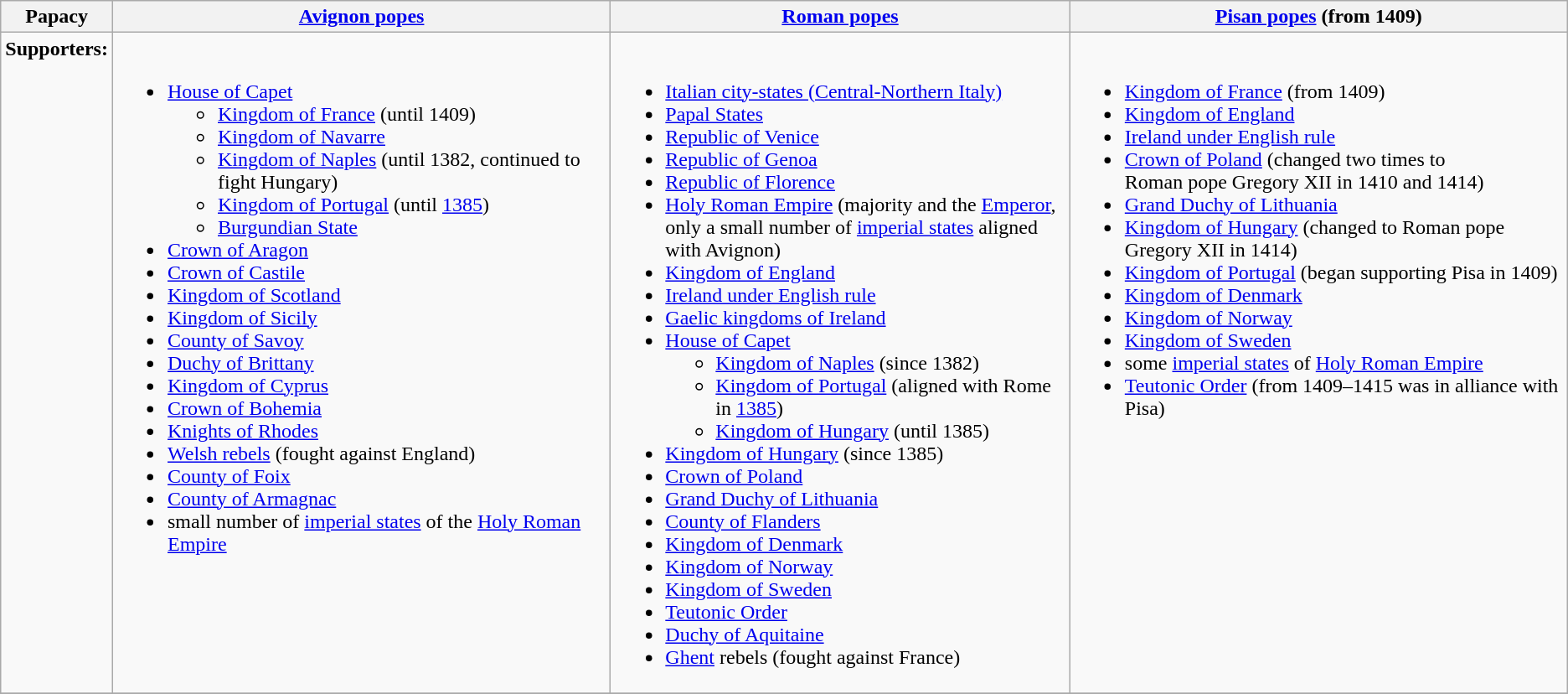<table class="wikitable">
<tr>
<th>Papacy</th>
<th> <a href='#'>Avignon popes</a></th>
<th> <a href='#'>Roman popes</a></th>
<th> <a href='#'>Pisan popes</a> (from 1409)</th>
</tr>
<tr style="vertical-align:top">
<td><strong>Supporters:</strong></td>
<td><br><ul><li> <a href='#'>House of Capet</a><ul><li> <a href='#'>Kingdom of France</a> (until 1409)</li><li> <a href='#'>Kingdom of Navarre</a></li><li> <a href='#'>Kingdom of Naples</a> (until 1382, continued to fight Hungary)</li><li> <a href='#'>Kingdom of Portugal</a> (until <a href='#'>1385</a>)</li><li> <a href='#'>Burgundian State</a></li></ul></li><li> <a href='#'>Crown of Aragon</a></li><li> <a href='#'>Crown of Castile</a></li><li> <a href='#'>Kingdom of Scotland</a></li><li> <a href='#'>Kingdom of Sicily</a></li><li> <a href='#'>County of Savoy</a></li><li> <a href='#'>Duchy of Brittany</a></li><li> <a href='#'>Kingdom of Cyprus</a></li><li> <a href='#'>Crown of Bohemia</a></li><li> <a href='#'>Knights of Rhodes</a></li><li> <a href='#'>Welsh rebels</a> (fought against England)</li><li> <a href='#'>County of Foix</a></li><li> <a href='#'>County of Armagnac</a></li><li> small number of <a href='#'>imperial states</a> of the <a href='#'>Holy Roman Empire</a></li></ul></td>
<td><br><ul><li><a href='#'>Italian city-states (Central-Northern Italy)</a></li><li> <a href='#'>Papal States</a></li><li> <a href='#'>Republic of Venice</a></li><li> <a href='#'>Republic of Genoa</a></li><li> <a href='#'>Republic of Florence</a></li><li> <a href='#'>Holy Roman Empire</a> (majority and the <a href='#'>Emperor</a>,<br>only a small number of <a href='#'>imperial states</a> aligned with Avignon)</li><li> <a href='#'>Kingdom of England</a></li><li> <a href='#'>Ireland under English rule</a></li><li> <a href='#'>Gaelic kingdoms of Ireland</a></li><li> <a href='#'>House of Capet</a><ul><li> <a href='#'>Kingdom of Naples</a> (since 1382)</li><li> <a href='#'>Kingdom of Portugal</a> (aligned with Rome in <a href='#'>1385</a>)</li><li> <a href='#'>Kingdom of Hungary</a> (until 1385)</li></ul></li><li> <a href='#'>Kingdom of Hungary</a> (since 1385)</li><li> <a href='#'>Crown of Poland</a></li><li> <a href='#'>Grand Duchy of Lithuania</a></li><li> <a href='#'>County of Flanders</a></li><li> <a href='#'>Kingdom of Denmark</a></li><li> <a href='#'>Kingdom of Norway</a></li><li> <a href='#'>Kingdom of Sweden</a></li><li> <a href='#'>Teutonic Order</a></li><li> <a href='#'>Duchy of Aquitaine</a></li><li> <a href='#'>Ghent</a> rebels (fought against France)</li></ul></td>
<td><br><ul><li> <a href='#'>Kingdom of France</a> (from 1409)</li><li> <a href='#'>Kingdom of England</a></li><li> <a href='#'>Ireland under English rule</a></li><li> <a href='#'>Crown of Poland</a> (changed two times to <br>Roman pope Gregory XII in 1410 and 1414)</li><li> <a href='#'>Grand Duchy of Lithuania</a></li><li> <a href='#'>Kingdom of Hungary</a> (changed to Roman pope Gregory XII in 1414)</li><li> <a href='#'>Kingdom of Portugal</a> (began supporting Pisa in 1409)</li><li> <a href='#'>Kingdom of Denmark</a></li><li> <a href='#'>Kingdom of Norway</a></li><li> <a href='#'>Kingdom of Sweden</a></li><li> some <a href='#'>imperial states</a> of <a href='#'>Holy Roman Empire</a></li><li> <a href='#'>Teutonic Order</a> (from 1409–1415 was in alliance with Pisa)</li></ul></td>
</tr>
<tr>
</tr>
</table>
